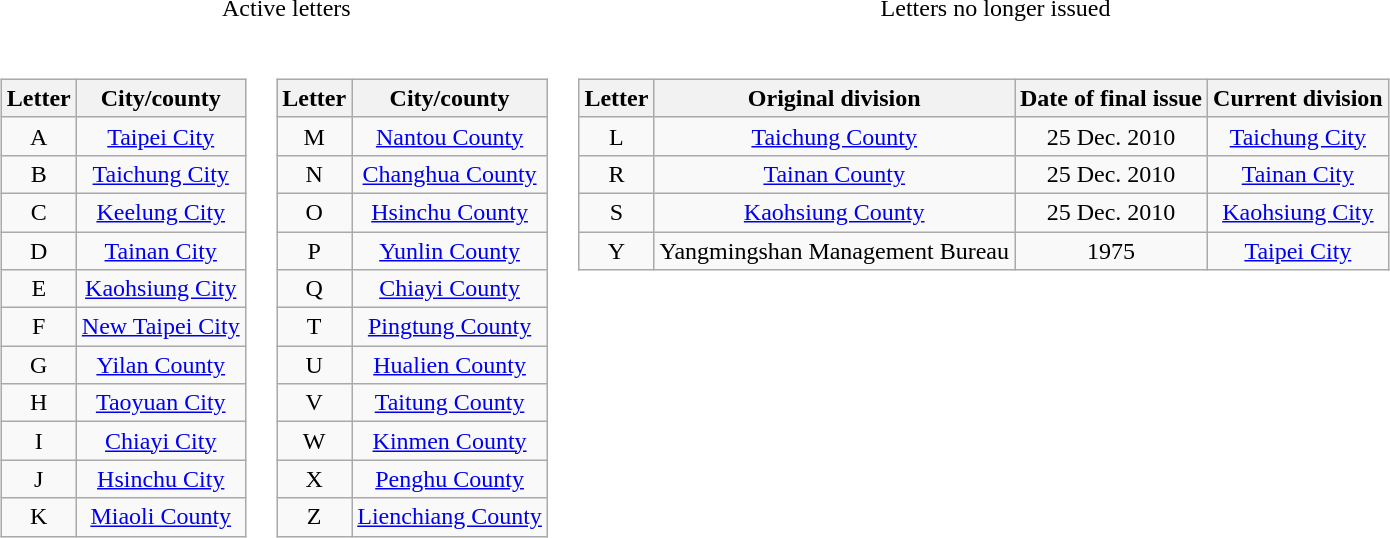<table style="text-align:center;">
<tr>
<td colspan="2" style="width:350px;">Active letters</td>
<td>Letters no longer issued</td>
</tr>
<tr>
<td valign=top><br><table class=wikitable style="text-align:center;">
<tr>
<th>Letter</th>
<th>City/county</th>
</tr>
<tr>
<td>A</td>
<td><a href='#'>Taipei City</a></td>
</tr>
<tr>
<td>B</td>
<td><a href='#'>Taichung City</a></td>
</tr>
<tr>
<td>C</td>
<td><a href='#'>Keelung City</a></td>
</tr>
<tr>
<td>D</td>
<td><a href='#'>Tainan City</a></td>
</tr>
<tr>
<td>E</td>
<td><a href='#'>Kaohsiung City</a></td>
</tr>
<tr>
<td>F</td>
<td><a href='#'>New Taipei City</a></td>
</tr>
<tr>
<td>G</td>
<td><a href='#'>Yilan County</a></td>
</tr>
<tr>
<td>H</td>
<td><a href='#'>Taoyuan City</a></td>
</tr>
<tr>
<td>I</td>
<td><a href='#'>Chiayi City</a></td>
</tr>
<tr>
<td>J</td>
<td><a href='#'>Hsinchu City</a></td>
</tr>
<tr>
<td>K</td>
<td><a href='#'>Miaoli County</a></td>
</tr>
</table>
</td>
<td valign=top><br><table class=wikitable style="text-align:center;">
<tr>
<th>Letter</th>
<th>City/county</th>
</tr>
<tr>
<td>M</td>
<td><a href='#'>Nantou County</a></td>
</tr>
<tr>
<td>N</td>
<td><a href='#'>Changhua County</a></td>
</tr>
<tr>
<td>O</td>
<td><a href='#'>Hsinchu County</a></td>
</tr>
<tr>
<td>P</td>
<td><a href='#'>Yunlin County</a></td>
</tr>
<tr>
<td>Q</td>
<td><a href='#'>Chiayi County</a></td>
</tr>
<tr>
<td>T</td>
<td><a href='#'>Pingtung County</a></td>
</tr>
<tr>
<td>U</td>
<td><a href='#'>Hualien County</a></td>
</tr>
<tr>
<td>V</td>
<td><a href='#'>Taitung County</a></td>
</tr>
<tr>
<td>W</td>
<td><a href='#'>Kinmen County</a></td>
</tr>
<tr>
<td>X</td>
<td><a href='#'>Penghu County</a></td>
</tr>
<tr>
<td>Z</td>
<td><a href='#'>Lienchiang County</a></td>
</tr>
</table>
</td>
<td valign=top><br><table class=wikitable style="text-align:center;">
<tr>
<th>Letter</th>
<th>Original division</th>
<th>Date of final issue</th>
<th>Current division</th>
</tr>
<tr>
<td>L</td>
<td><a href='#'>Taichung County</a></td>
<td>25 Dec. 2010</td>
<td><a href='#'>Taichung City</a></td>
</tr>
<tr>
<td>R</td>
<td><a href='#'>Tainan County</a></td>
<td>25 Dec. 2010</td>
<td><a href='#'>Tainan City</a></td>
</tr>
<tr>
<td>S</td>
<td><a href='#'>Kaohsiung County</a></td>
<td>25 Dec. 2010</td>
<td><a href='#'>Kaohsiung City</a></td>
</tr>
<tr>
<td>Y</td>
<td>Yangmingshan Management Bureau</td>
<td>1975</td>
<td><a href='#'>Taipei City</a></td>
</tr>
</table>
</td>
</tr>
</table>
